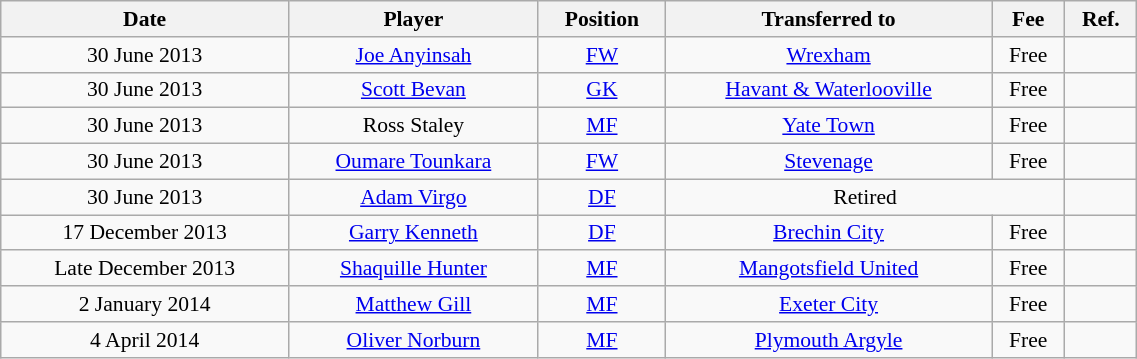<table class="wikitable"  style="text-align:center; font-size:90%; width:60%;">
<tr>
<th>Date</th>
<th>Player</th>
<th>Position</th>
<th>Transferred to</th>
<th>Fee</th>
<th>Ref.</th>
</tr>
<tr>
<td>30 June 2013</td>
<td><a href='#'>Joe Anyinsah</a></td>
<td><a href='#'>FW</a></td>
<td><a href='#'>Wrexham</a></td>
<td>Free</td>
<td></td>
</tr>
<tr>
<td>30 June 2013</td>
<td><a href='#'>Scott Bevan</a></td>
<td><a href='#'>GK</a></td>
<td><a href='#'>Havant & Waterlooville</a></td>
<td>Free</td>
<td></td>
</tr>
<tr>
<td>30 June 2013</td>
<td>Ross Staley</td>
<td><a href='#'>MF</a></td>
<td><a href='#'>Yate Town</a></td>
<td>Free</td>
<td></td>
</tr>
<tr>
<td>30 June 2013</td>
<td><a href='#'>Oumare Tounkara</a></td>
<td><a href='#'>FW</a></td>
<td><a href='#'>Stevenage</a></td>
<td>Free</td>
<td></td>
</tr>
<tr>
<td>30 June 2013</td>
<td><a href='#'>Adam Virgo</a></td>
<td><a href='#'>DF</a></td>
<td colspan="2">Retired</td>
<td></td>
</tr>
<tr>
<td>17 December 2013</td>
<td><a href='#'>Garry Kenneth</a></td>
<td><a href='#'>DF</a></td>
<td><a href='#'>Brechin City</a></td>
<td>Free</td>
<td></td>
</tr>
<tr>
<td>Late December 2013</td>
<td><a href='#'>Shaquille Hunter</a></td>
<td><a href='#'>MF</a></td>
<td><a href='#'>Mangotsfield United</a></td>
<td>Free</td>
<td></td>
</tr>
<tr>
<td>2 January 2014</td>
<td><a href='#'>Matthew Gill</a></td>
<td><a href='#'>MF</a></td>
<td><a href='#'>Exeter City</a></td>
<td>Free</td>
<td></td>
</tr>
<tr>
<td>4 April 2014</td>
<td><a href='#'>Oliver Norburn</a></td>
<td><a href='#'>MF</a></td>
<td><a href='#'>Plymouth Argyle</a></td>
<td>Free</td>
<td></td>
</tr>
</table>
